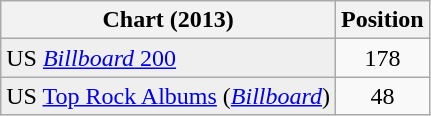<table class="wikitable sortable plainrowheaders">
<tr>
<th>Chart (2013)</th>
<th>Position</th>
</tr>
<tr>
<td bgcolor="#efefef">US <a href='#'><em>Billboard</em> 200</a></td>
<td align="center">178</td>
</tr>
<tr>
<td bgcolor="#efefef">US <a href='#'>Top Rock Albums</a> (<a href='#'><em>Billboard</em></a>)</td>
<td align="center">48</td>
</tr>
</table>
